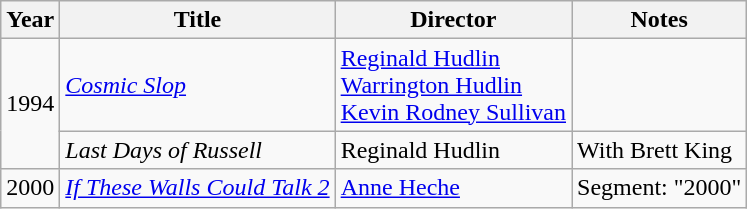<table class="wikitable">
<tr>
<th>Year</th>
<th>Title</th>
<th>Director</th>
<th>Notes</th>
</tr>
<tr>
<td rowspan=2>1994</td>
<td><em><a href='#'>Cosmic Slop</a></em></td>
<td><a href='#'>Reginald Hudlin</a><br><a href='#'>Warrington Hudlin</a><br><a href='#'>Kevin Rodney Sullivan</a></td>
<td></td>
</tr>
<tr>
<td><em>Last Days of Russell</em></td>
<td>Reginald Hudlin</td>
<td>With Brett King</td>
</tr>
<tr>
<td>2000</td>
<td><em><a href='#'>If These Walls Could Talk 2</a></em></td>
<td><a href='#'>Anne Heche</a></td>
<td>Segment: "2000"</td>
</tr>
</table>
